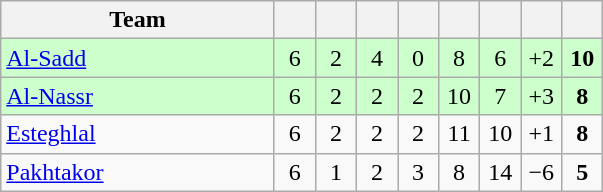<table class="wikitable" style="text-align:center;">
<tr>
<th width=175>Team</th>
<th width=20></th>
<th width=20></th>
<th width=20></th>
<th width=20></th>
<th width=20></th>
<th width=20></th>
<th width=20></th>
<th width=20></th>
</tr>
<tr bgcolor=#ccffcc>
<td align="left"> <a href='#'>Al-Sadd</a></td>
<td>6</td>
<td>2</td>
<td>4</td>
<td>0</td>
<td>8</td>
<td>6</td>
<td>+2</td>
<td><strong>10</strong></td>
</tr>
<tr bgcolor=#ccffcc>
<td align="left"> <a href='#'>Al-Nassr</a></td>
<td>6</td>
<td>2</td>
<td>2</td>
<td>2</td>
<td>10</td>
<td>7</td>
<td>+3</td>
<td><strong>8</strong></td>
</tr>
<tr>
<td align="left"> <a href='#'>Esteghlal</a></td>
<td>6</td>
<td>2</td>
<td>2</td>
<td>2</td>
<td>11</td>
<td>10</td>
<td>+1</td>
<td><strong>8</strong></td>
</tr>
<tr>
<td align="left"> <a href='#'>Pakhtakor</a></td>
<td>6</td>
<td>1</td>
<td>2</td>
<td>3</td>
<td>8</td>
<td>14</td>
<td>−6</td>
<td><strong>5</strong></td>
</tr>
</table>
